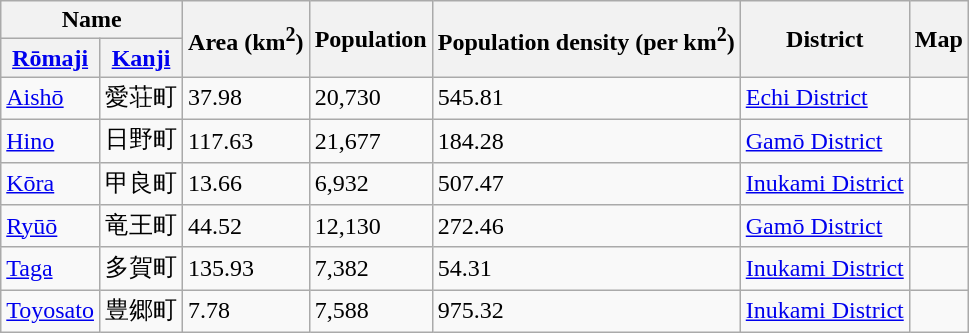<table class="wikitable sortable">
<tr>
<th colspan="2">Name</th>
<th rowspan="2">Area (km<sup>2</sup>)</th>
<th rowspan="2">Population</th>
<th rowspan="2">Population density (per km<sup>2</sup>)</th>
<th rowspan="2">District</th>
<th rowspan="2">Map</th>
</tr>
<tr>
<th><a href='#'>Rōmaji</a></th>
<th><a href='#'>Kanji</a></th>
</tr>
<tr>
<td> <a href='#'>Aishō</a></td>
<td>愛荘町</td>
<td>37.98</td>
<td>20,730</td>
<td>545.81</td>
<td><a href='#'>Echi District</a></td>
<td></td>
</tr>
<tr>
<td> <a href='#'>Hino</a></td>
<td>日野町</td>
<td>117.63</td>
<td>21,677</td>
<td>184.28</td>
<td><a href='#'>Gamō District</a></td>
<td></td>
</tr>
<tr>
<td> <a href='#'>Kōra</a></td>
<td>甲良町</td>
<td>13.66</td>
<td>6,932</td>
<td>507.47</td>
<td><a href='#'>Inukami District</a></td>
<td></td>
</tr>
<tr>
<td> <a href='#'>Ryūō</a></td>
<td>竜王町</td>
<td>44.52</td>
<td>12,130</td>
<td>272.46</td>
<td><a href='#'>Gamō District</a></td>
<td></td>
</tr>
<tr>
<td> <a href='#'>Taga</a></td>
<td>多賀町</td>
<td>135.93</td>
<td>7,382</td>
<td>54.31</td>
<td><a href='#'>Inukami District</a></td>
<td></td>
</tr>
<tr>
<td> <a href='#'>Toyosato</a></td>
<td>豊郷町</td>
<td>7.78</td>
<td>7,588</td>
<td>975.32</td>
<td><a href='#'>Inukami District</a></td>
<td></td>
</tr>
</table>
